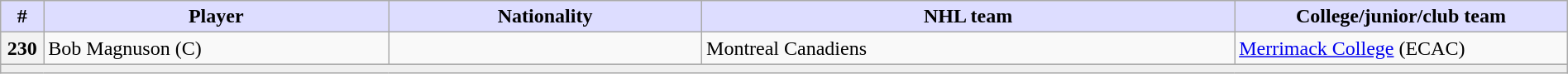<table class="wikitable" style="width: 100%">
<tr>
<th style="background:#ddf; width:2.75%;">#</th>
<th style="background:#ddf; width:22.0%;">Player</th>
<th style="background:#ddf; width:20.0%;">Nationality</th>
<th style="background:#ddf; width:34.0%;">NHL team</th>
<th style="background:#ddf; width:100.0%;">College/junior/club team</th>
</tr>
<tr>
<th>230</th>
<td>Bob Magnuson (C)</td>
<td></td>
<td>Montreal Canadiens</td>
<td><a href='#'>Merrimack College</a> (ECAC)</td>
</tr>
<tr>
<td align=center colspan="6" bgcolor="#efefef"></td>
</tr>
</table>
